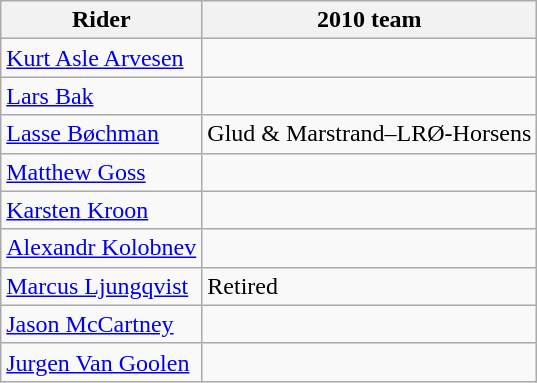<table class="wikitable">
<tr>
<th>Rider</th>
<th>2010 team</th>
</tr>
<tr>
<td><a href='#'>Kurt Asle Arvesen</a></td>
<td></td>
</tr>
<tr>
<td><a href='#'>Lars Bak</a></td>
<td></td>
</tr>
<tr>
<td><a href='#'>Lasse Bøchman</a></td>
<td>Glud & Marstrand–LRØ-Horsens</td>
</tr>
<tr>
<td><a href='#'>Matthew Goss</a></td>
<td></td>
</tr>
<tr>
<td><a href='#'>Karsten Kroon</a></td>
<td></td>
</tr>
<tr>
<td><a href='#'>Alexandr Kolobnev</a></td>
<td></td>
</tr>
<tr>
<td><a href='#'>Marcus Ljungqvist</a></td>
<td>Retired</td>
</tr>
<tr>
<td><a href='#'>Jason McCartney</a></td>
<td></td>
</tr>
<tr>
<td><a href='#'>Jurgen Van Goolen</a></td>
<td></td>
</tr>
</table>
